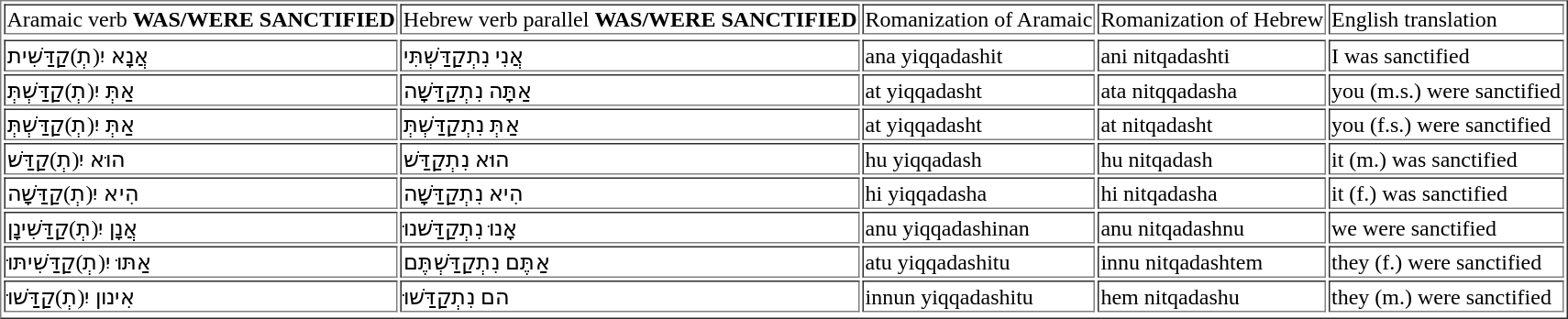<table border=1>
<tr>
<td>Aramaic verb  <strong>  WAS/WERE SANCTIFIED </strong></td>
<td>Hebrew verb parallel  <strong> WAS/WERE SANCTIFIED </strong></td>
<td>Romanization of Aramaic</td>
<td>Romanization of Hebrew</td>
<td>English translation</td>
</tr>
<tr>
</tr>
<tr>
<td>אֲנָא יִ(תְ)קַדַּשִׁית</td>
<td>אֲנִי נִתְקַדַּשְׁתִּי</td>
<td>ana yiqqadashit</td>
<td>ani nitqadashti</td>
<td>I was sanctified</td>
</tr>
<tr>
<td>אַתְּ  יִ(תְ)קַדַּשְׁתְּ</td>
<td>אַתָּה נִתְקַדַּשָׁה</td>
<td>at yiqqadasht</td>
<td>ata nitqqadasha</td>
<td>you (m.s.) were sanctified</td>
</tr>
<tr>
<td>אַתְּ  יִ(תְ)קַדַּשְׁתְּ</td>
<td>אַתְּ נִתְקַדַּשְׁתְּ</td>
<td>at yiqqadasht</td>
<td>at nitqadasht</td>
<td>you (f.s.) were sanctified</td>
</tr>
<tr>
<td>הוּא  יִ(תְ)קַדַּשׁ</td>
<td>הוּא נִתְקַדַּשׁ</td>
<td>hu yiqqadash</td>
<td>hu nitqadash</td>
<td>it (m.) was sanctified</td>
</tr>
<tr>
<td>הִיא יִ(תְ)קַדַּשָׁה</td>
<td>הִיא נִתְקַדַּשָׁה</td>
<td>hi yiqqadasha</td>
<td>hi nitqadasha</td>
<td>it (f.) was sanctified</td>
</tr>
<tr>
<td>אֲנָן יִ(תְ)קַדַּשִׁינָן</td>
<td>אָנוּ נִתְקַדַּשׁנוּ</td>
<td>anu yiqqadashinan</td>
<td>anu nitqadashnu</td>
<td>we were  sanctified</td>
</tr>
<tr>
<td>אַתּוּ יִ(תְ)קַדַּשִׁיתּוּ</td>
<td>אַתֶּם נִתְקַדַּשְׁתֶּם</td>
<td>atu yiqqadashitu</td>
<td>innu nitqadashtem</td>
<td>they (f.) were sanctified</td>
</tr>
<tr>
<td>אִינון  יִ(תְ)קַדַּשׁוּ</td>
<td>הם נִתְקַדַּשׁוּ</td>
<td>innun  yiqqadashitu</td>
<td>hem nitqadashu</td>
<td>they (m.) were  sanctified</td>
</tr>
<tr>
</tr>
</table>
